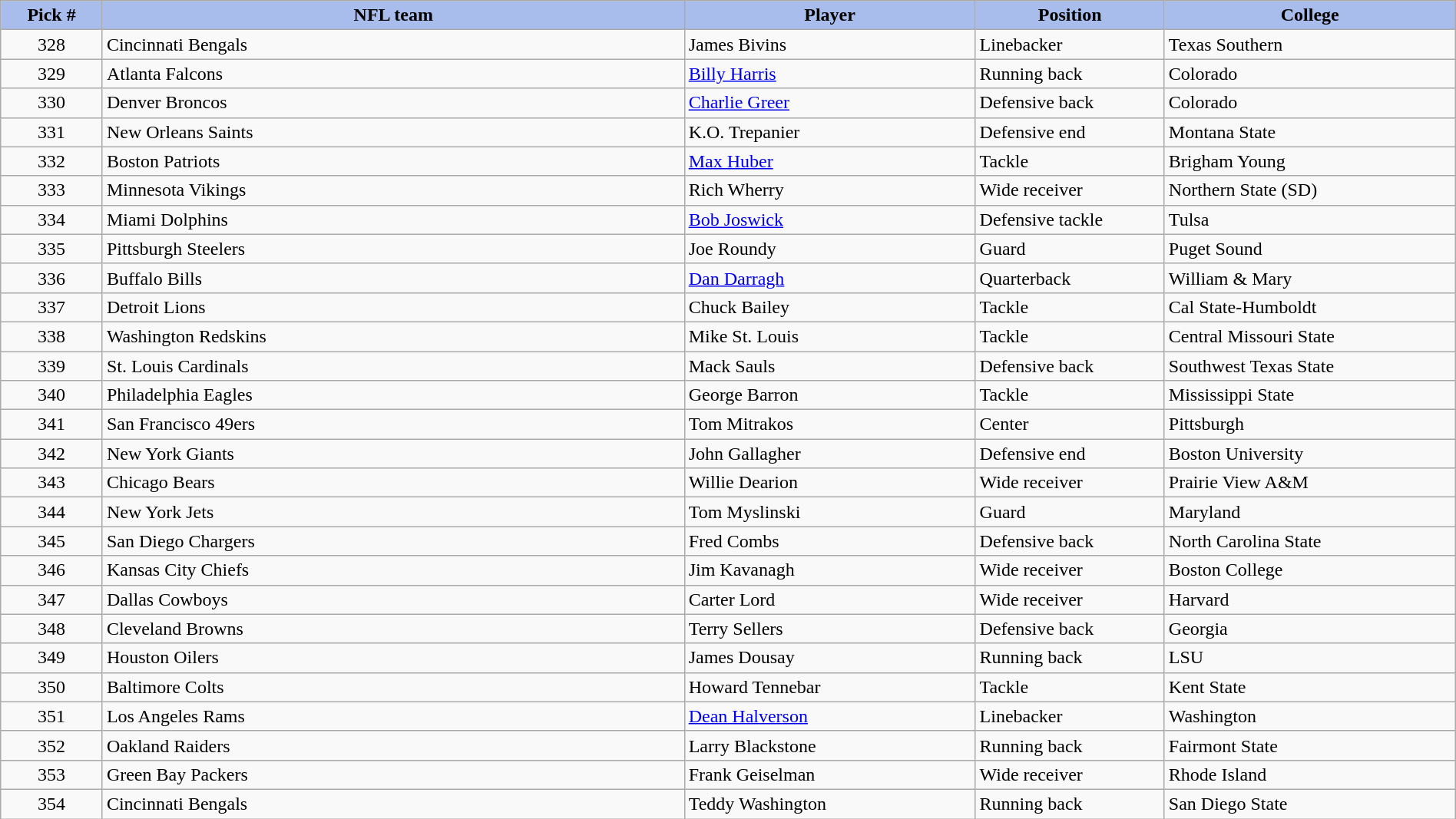<table class="wikitable sortable sortable" style="width: 100%">
<tr>
<th style="background:#A8BDEC;" width=7%>Pick #</th>
<th width=40% style="background:#A8BDEC;">NFL team</th>
<th width=20% style="background:#A8BDEC;">Player</th>
<th width=13% style="background:#A8BDEC;">Position</th>
<th style="background:#A8BDEC;">College</th>
</tr>
<tr>
<td align=center>328</td>
<td>Cincinnati Bengals</td>
<td>James Bivins</td>
<td>Linebacker</td>
<td>Texas Southern</td>
</tr>
<tr>
<td align=center>329</td>
<td>Atlanta Falcons</td>
<td><a href='#'>Billy Harris</a></td>
<td>Running back</td>
<td>Colorado</td>
</tr>
<tr>
<td align=center>330</td>
<td>Denver Broncos</td>
<td><a href='#'>Charlie Greer</a></td>
<td>Defensive back</td>
<td>Colorado</td>
</tr>
<tr>
<td align=center>331</td>
<td>New Orleans Saints</td>
<td>K.O. Trepanier</td>
<td>Defensive end</td>
<td>Montana State</td>
</tr>
<tr>
<td align=center>332</td>
<td>Boston Patriots</td>
<td><a href='#'>Max Huber</a></td>
<td>Tackle</td>
<td>Brigham Young</td>
</tr>
<tr>
<td align=center>333</td>
<td>Minnesota Vikings</td>
<td>Rich Wherry</td>
<td>Wide receiver</td>
<td>Northern State (SD)</td>
</tr>
<tr>
<td align=center>334</td>
<td>Miami Dolphins</td>
<td><a href='#'>Bob Joswick</a></td>
<td>Defensive tackle</td>
<td>Tulsa</td>
</tr>
<tr>
<td align=center>335</td>
<td>Pittsburgh Steelers</td>
<td>Joe Roundy</td>
<td>Guard</td>
<td>Puget Sound</td>
</tr>
<tr>
<td align=center>336</td>
<td>Buffalo Bills</td>
<td><a href='#'>Dan Darragh</a></td>
<td>Quarterback</td>
<td>William & Mary</td>
</tr>
<tr>
<td align=center>337</td>
<td>Detroit Lions</td>
<td>Chuck Bailey</td>
<td>Tackle</td>
<td>Cal State-Humboldt</td>
</tr>
<tr>
<td align=center>338</td>
<td>Washington Redskins</td>
<td>Mike St. Louis</td>
<td>Tackle</td>
<td>Central Missouri State</td>
</tr>
<tr>
<td align=center>339</td>
<td>St. Louis Cardinals</td>
<td>Mack Sauls</td>
<td>Defensive back</td>
<td>Southwest Texas State</td>
</tr>
<tr>
<td align=center>340</td>
<td>Philadelphia Eagles</td>
<td>George Barron</td>
<td>Tackle</td>
<td>Mississippi State</td>
</tr>
<tr>
<td align=center>341</td>
<td>San Francisco 49ers</td>
<td>Tom Mitrakos</td>
<td>Center</td>
<td>Pittsburgh</td>
</tr>
<tr>
<td align=center>342</td>
<td>New York Giants</td>
<td>John Gallagher</td>
<td>Defensive end</td>
<td>Boston University</td>
</tr>
<tr>
<td align=center>343</td>
<td>Chicago Bears</td>
<td>Willie Dearion</td>
<td>Wide receiver</td>
<td>Prairie View A&M</td>
</tr>
<tr>
<td align=center>344</td>
<td>New York Jets</td>
<td>Tom Myslinski</td>
<td>Guard</td>
<td>Maryland</td>
</tr>
<tr>
<td align=center>345</td>
<td>San Diego Chargers</td>
<td>Fred Combs</td>
<td>Defensive back</td>
<td>North Carolina State</td>
</tr>
<tr>
<td align=center>346</td>
<td>Kansas City Chiefs</td>
<td>Jim Kavanagh</td>
<td>Wide receiver</td>
<td>Boston College</td>
</tr>
<tr>
<td align=center>347</td>
<td>Dallas Cowboys</td>
<td>Carter Lord</td>
<td>Wide receiver</td>
<td>Harvard</td>
</tr>
<tr>
<td align=center>348</td>
<td>Cleveland Browns</td>
<td>Terry Sellers</td>
<td>Defensive back</td>
<td>Georgia</td>
</tr>
<tr>
<td align=center>349</td>
<td>Houston Oilers</td>
<td>James Dousay</td>
<td>Running back</td>
<td>LSU</td>
</tr>
<tr>
<td align=center>350</td>
<td>Baltimore Colts</td>
<td>Howard Tennebar</td>
<td>Tackle</td>
<td>Kent State</td>
</tr>
<tr>
<td align=center>351</td>
<td>Los Angeles Rams</td>
<td><a href='#'>Dean Halverson</a></td>
<td>Linebacker</td>
<td>Washington</td>
</tr>
<tr>
<td align=center>352</td>
<td>Oakland Raiders</td>
<td>Larry Blackstone</td>
<td>Running back</td>
<td>Fairmont State</td>
</tr>
<tr>
<td align=center>353</td>
<td>Green Bay Packers</td>
<td>Frank Geiselman</td>
<td>Wide receiver</td>
<td>Rhode Island</td>
</tr>
<tr>
<td align=center>354</td>
<td>Cincinnati Bengals</td>
<td>Teddy Washington</td>
<td>Running back</td>
<td>San Diego State</td>
</tr>
</table>
